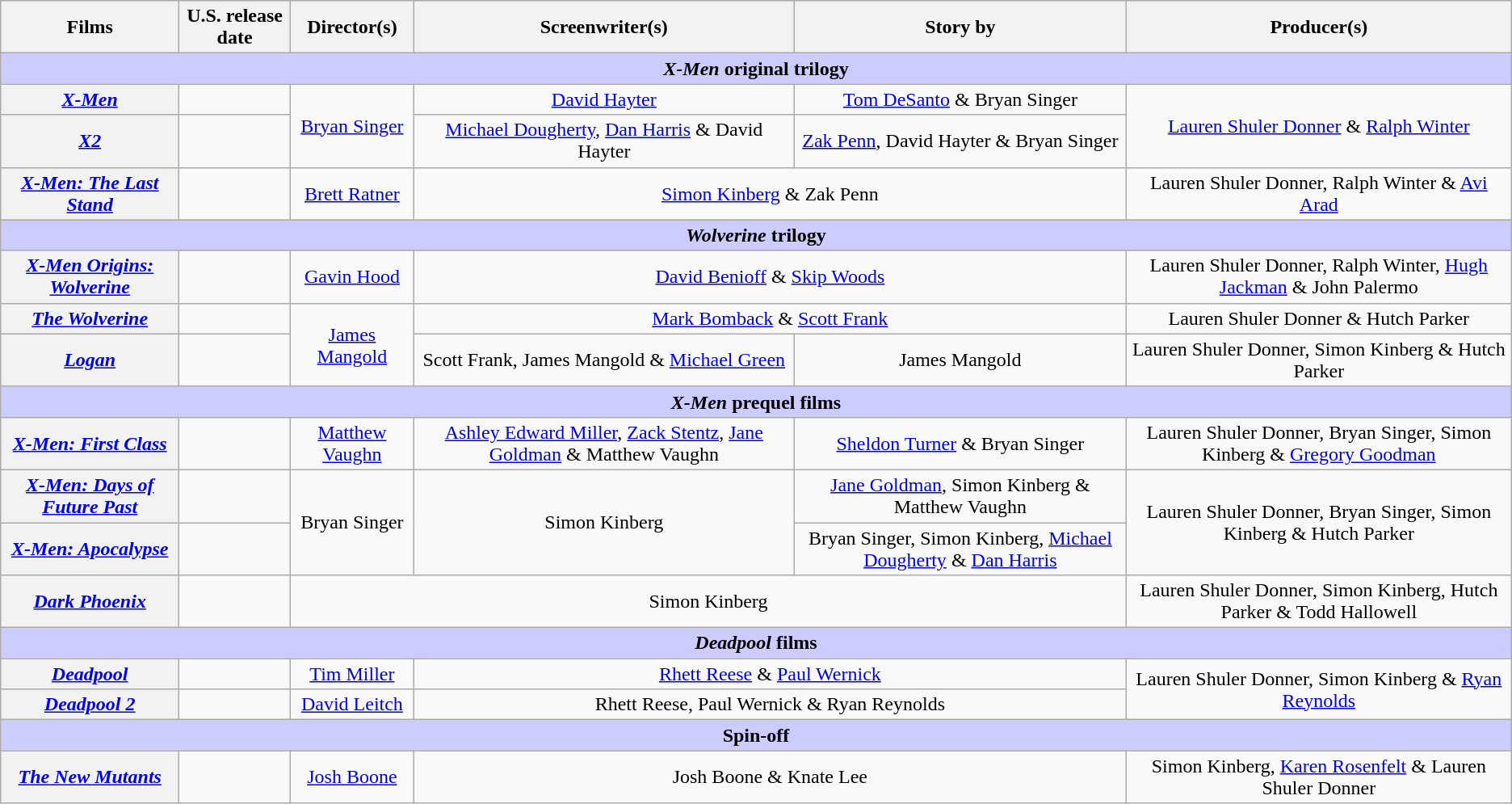<table class="wikitable plainrow sticky-header" style="text-align: center;">
<tr>
<th scope="col">Films</th>
<th scope="col">U.S. release date</th>
<th scope="col">Director(s)</th>
<th scope="col">Screenwriter(s)</th>
<th scope="col">Story by</th>
<th scope="col">Producer(s)</th>
</tr>
<tr>
<th colspan="6" style="background-color: #ccccff;"><em>X-Men</em> original trilogy</th>
</tr>
<tr>
<th scope="row"><em><a href='#'>X-Men</a></em></th>
<td style="text-align: left;"></td>
<td rowspan="2"><a href='#'>Bryan Singer</a></td>
<td><a href='#'>David Hayter</a></td>
<td><a href='#'>Tom DeSanto</a> & Bryan Singer</td>
<td rowspan="2"><a href='#'>Lauren Shuler Donner</a> & <a href='#'>Ralph Winter</a></td>
</tr>
<tr>
<th scope="row"><em><a href='#'>X2</a></em></th>
<td style="text-align: left;"></td>
<td><a href='#'>Michael Dougherty</a>, <a href='#'>Dan Harris</a> & David Hayter</td>
<td><a href='#'>Zak Penn</a>, David Hayter & Bryan Singer</td>
</tr>
<tr>
<th scope="row"><em><a href='#'>X-Men: The Last Stand</a></em></th>
<td style="text-align: left;"></td>
<td><a href='#'>Brett Ratner</a></td>
<td colspan="2"><a href='#'>Simon Kinberg</a> & Zak Penn</td>
<td>Lauren Shuler Donner, Ralph Winter & <a href='#'>Avi Arad</a></td>
</tr>
<tr>
<th colspan="6" style="background-color: #ccccff;"><em>Wolverine</em> trilogy</th>
</tr>
<tr>
<th scope="row"><em><a href='#'>X-Men Origins: Wolverine</a></em></th>
<td style="text-align: left;"></td>
<td><a href='#'>Gavin Hood</a></td>
<td colspan="2"><a href='#'>David Benioff</a> & <a href='#'>Skip Woods</a></td>
<td>Lauren Shuler Donner, Ralph Winter, <a href='#'>Hugh Jackman</a> & John Palermo</td>
</tr>
<tr>
<th scope="row"><em><a href='#'>The Wolverine</a></em></th>
<td style="text-align: left;"></td>
<td rowspan="2"><a href='#'>James Mangold</a></td>
<td colspan="2"><a href='#'>Mark Bomback</a> & <a href='#'>Scott Frank</a></td>
<td>Lauren Shuler Donner & Hutch Parker</td>
</tr>
<tr>
<th scope="row"><em><a href='#'>Logan</a></em></th>
<td style="text-align: left;"></td>
<td>Scott Frank, James Mangold & <a href='#'>Michael Green</a></td>
<td>James Mangold</td>
<td>Lauren Shuler Donner, Simon Kinberg & Hutch Parker</td>
</tr>
<tr>
<th colspan="6" style="background-color: #ccccff;"><em>X-Men</em> prequel films</th>
</tr>
<tr>
<th scope="row"><em><a href='#'>X-Men: First Class</a></em></th>
<td style="text-align: left;"></td>
<td><a href='#'>Matthew Vaughn</a></td>
<td><a href='#'>Ashley Edward Miller</a>, <a href='#'>Zack Stentz</a>, <a href='#'>Jane Goldman</a> & Matthew Vaughn</td>
<td><a href='#'>Sheldon Turner</a> & Bryan Singer</td>
<td>Lauren Shuler Donner, Bryan Singer, Simon Kinberg & <a href='#'>Gregory Goodman</a></td>
</tr>
<tr>
<th scope="row"><em><a href='#'>X-Men: Days of Future Past</a></em></th>
<td style="text-align: left;"></td>
<td rowspan="2">Bryan Singer</td>
<td rowspan="2">Simon Kinberg</td>
<td><a href='#'>Jane Goldman</a>, Simon Kinberg & Matthew Vaughn</td>
<td rowspan="2">Lauren Shuler Donner, Bryan Singer, Simon Kinberg & Hutch Parker</td>
</tr>
<tr>
<th scope="row"><em><a href='#'>X-Men: Apocalypse</a></em></th>
<td style="text-align: left;"></td>
<td>Bryan Singer, Simon Kinberg, <a href='#'>Michael Dougherty</a> & <a href='#'>Dan Harris</a></td>
</tr>
<tr>
<th scope="row"><em><a href='#'>Dark Phoenix</a></em></th>
<td style="text-align: left;"></td>
<td colspan="3">Simon Kinberg</td>
<td>Lauren Shuler Donner, Simon Kinberg, Hutch Parker & Todd Hallowell</td>
</tr>
<tr>
<th colspan="6" style="background-color: #ccccff;"><em>Deadpool</em> films</th>
</tr>
<tr>
<th scope="row"><em><a href='#'>Deadpool</a></em></th>
<td style="text-align: left;"></td>
<td><a href='#'>Tim Miller</a></td>
<td colspan="2"><a href='#'>Rhett Reese</a> & <a href='#'>Paul Wernick</a></td>
<td rowspan="2">Lauren Shuler Donner, Simon Kinberg & <a href='#'>Ryan Reynolds</a></td>
</tr>
<tr>
<th scope="row"><em><a href='#'>Deadpool 2</a></em></th>
<td style="text-align: left;"></td>
<td><a href='#'>David Leitch</a></td>
<td colspan="2">Rhett Reese, Paul Wernick & Ryan Reynolds</td>
</tr>
<tr>
<th colspan="6" style="background-color: #ccccff;">Spin-off</th>
</tr>
<tr>
<th scope="row"><em><a href='#'>The New Mutants</a></em></th>
<td style="text-align:left"></td>
<td><a href='#'>Josh Boone</a></td>
<td colspan="2">Josh Boone & Knate Lee</td>
<td>Simon Kinberg, <a href='#'>Karen Rosenfelt</a> & Lauren Shuler Donner</td>
</tr>
</table>
